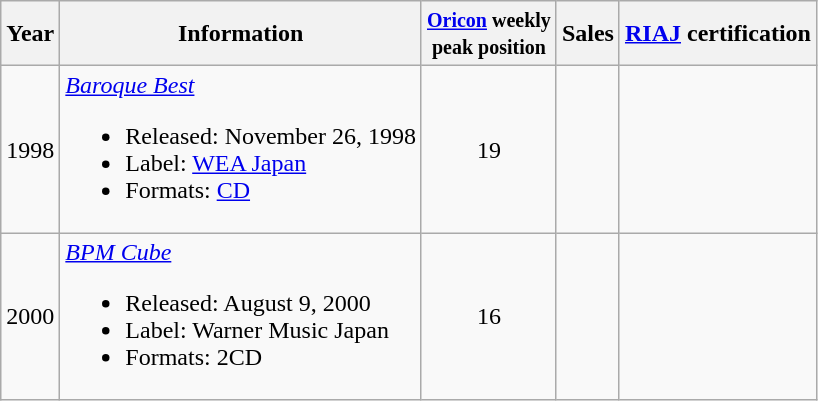<table class="wikitable">
<tr>
<th>Year</th>
<th>Information</th>
<th><small><a href='#'>Oricon</a> weekly<br>peak position</small></th>
<th>Sales</th>
<th><a href='#'>RIAJ</a> certification</th>
</tr>
<tr>
<td>1998</td>
<td><em><a href='#'>Baroque Best</a></em><br><ul><li>Released: November 26, 1998</li><li>Label: <a href='#'>WEA Japan</a></li><li>Formats: <a href='#'>CD</a></li></ul></td>
<td style="text-align:center;">19</td>
<td align="left"></td>
<td align="left"></td>
</tr>
<tr>
<td>2000</td>
<td><em><a href='#'>BPM Cube</a></em><br><ul><li>Released: August 9, 2000</li><li>Label: Warner Music Japan</li><li>Formats: 2CD</li></ul></td>
<td style="text-align:center;">16</td>
<td align="left"></td>
<td align="left"></td>
</tr>
</table>
